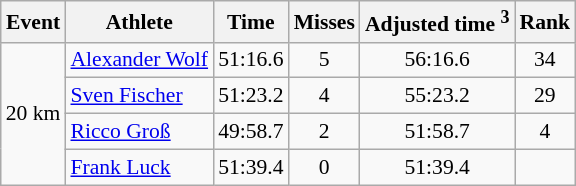<table class="wikitable" style="font-size:90%">
<tr>
<th>Event</th>
<th>Athlete</th>
<th>Time</th>
<th>Misses</th>
<th>Adjusted time <sup>3</sup></th>
<th>Rank</th>
</tr>
<tr>
<td rowspan="4">20 km</td>
<td><a href='#'>Alexander Wolf</a></td>
<td align="center">51:16.6</td>
<td align="center">5</td>
<td align="center">56:16.6</td>
<td align="center">34</td>
</tr>
<tr>
<td><a href='#'>Sven Fischer</a></td>
<td align="center">51:23.2</td>
<td align="center">4</td>
<td align="center">55:23.2</td>
<td align="center">29</td>
</tr>
<tr>
<td><a href='#'>Ricco Groß</a></td>
<td align="center">49:58.7</td>
<td align="center">2</td>
<td align="center">51:58.7</td>
<td align="center">4</td>
</tr>
<tr>
<td><a href='#'>Frank Luck</a></td>
<td align="center">51:39.4</td>
<td align="center">0</td>
<td align="center">51:39.4</td>
<td align="center"></td>
</tr>
</table>
